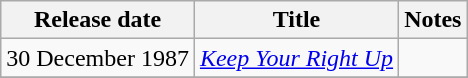<table class="wikitable sortable">
<tr>
<th scope="col">Release date</th>
<th>Title</th>
<th>Notes</th>
</tr>
<tr>
<td style="text-align:right;">30 December 1987</td>
<td><em><a href='#'>Keep Your Right Up</a></em></td>
<td></td>
</tr>
<tr>
</tr>
</table>
